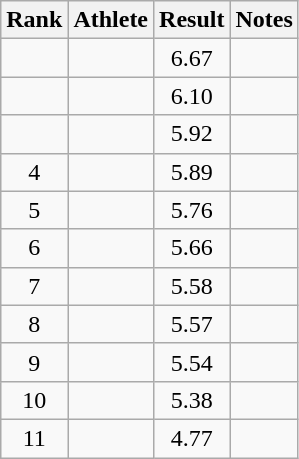<table class="wikitable">
<tr>
<th>Rank</th>
<th>Athlete</th>
<th>Result</th>
<th>Notes</th>
</tr>
<tr align=center>
<td></td>
<td align=left></td>
<td>6.67</td>
<td></td>
</tr>
<tr align=center>
<td></td>
<td align=left></td>
<td>6.10</td>
<td></td>
</tr>
<tr align=center>
<td></td>
<td align=left></td>
<td>5.92</td>
<td></td>
</tr>
<tr align=center>
<td>4</td>
<td align=left></td>
<td>5.89</td>
<td></td>
</tr>
<tr align=center>
<td>5</td>
<td align=left></td>
<td>5.76</td>
<td></td>
</tr>
<tr align=center>
<td>6</td>
<td align=left></td>
<td>5.66</td>
<td></td>
</tr>
<tr align=center>
<td>7</td>
<td align=left></td>
<td>5.58</td>
<td></td>
</tr>
<tr align=center>
<td>8</td>
<td align=left></td>
<td>5.57</td>
<td></td>
</tr>
<tr align=center>
<td>9</td>
<td align=left></td>
<td>5.54</td>
<td></td>
</tr>
<tr align=center>
<td>10</td>
<td align=left></td>
<td>5.38</td>
<td></td>
</tr>
<tr align=center>
<td>11</td>
<td align=left></td>
<td>4.77</td>
<td></td>
</tr>
</table>
